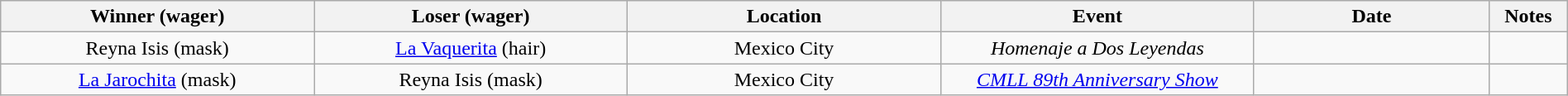<table class="wikitable sortable" width=100%  style="text-align: center">
<tr>
<th width=20% scope="col">Winner (wager)</th>
<th width=20% scope="col">Loser (wager)</th>
<th width=20% scope="col">Location</th>
<th width=20% scope="col">Event</th>
<th width=15% scope="col">Date</th>
<th class="unsortable" width=5% scope="col">Notes</th>
</tr>
<tr>
<td>Reyna Isis (mask)</td>
<td><a href='#'>La Vaquerita</a> (hair)</td>
<td>Mexico City</td>
<td><em>Homenaje a Dos Leyendas</em></td>
<td></td>
<td></td>
</tr>
<tr>
<td><a href='#'>La Jarochita</a> (mask)</td>
<td>Reyna Isis (mask)</td>
<td>Mexico City</td>
<td><em><a href='#'>CMLL 89th Anniversary Show</a></em></td>
<td></td>
<td></td>
</tr>
</table>
